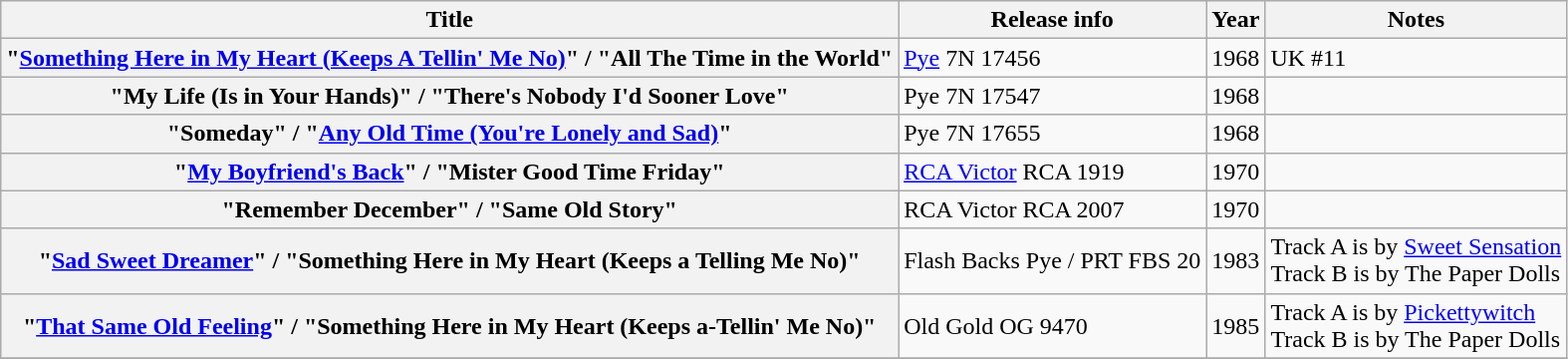<table class="wikitable plainrowheaders sortable">
<tr>
<th scope="col">Title</th>
<th scope="col">Release info</th>
<th scope="col">Year</th>
<th scope="col" class="unsortable">Notes</th>
</tr>
<tr>
<th scope="row">"<a href='#'>Something Here in My Heart (Keeps A Tellin' Me No)</a>" / "All The Time in the World"</th>
<td><a href='#'>Pye</a> 7N 17456</td>
<td>1968</td>
<td>UK #11</td>
</tr>
<tr>
<th scope="row">"My Life (Is in Your Hands)" / "There's Nobody I'd Sooner Love"</th>
<td>Pye 7N 17547</td>
<td>1968</td>
<td></td>
</tr>
<tr>
<th scope="row">"Someday" / "<a href='#'>Any Old Time (You're Lonely and Sad)</a>"</th>
<td>Pye 7N 17655</td>
<td>1968</td>
<td></td>
</tr>
<tr>
<th scope="row">"<a href='#'>My Boyfriend's Back</a>" / "Mister Good Time Friday"</th>
<td><a href='#'>RCA Victor</a> RCA 1919</td>
<td>1970</td>
<td></td>
</tr>
<tr>
<th scope="row">"Remember December" / "Same Old Story"</th>
<td>RCA Victor RCA 2007</td>
<td>1970</td>
<td></td>
</tr>
<tr>
<th scope="row">"<a href='#'>Sad Sweet Dreamer</a>"  / "Something Here in My Heart (Keeps a Telling Me No)"</th>
<td>Flash Backs Pye / PRT FBS 20</td>
<td>1983</td>
<td>Track A is by <a href='#'>Sweet Sensation</a><br>Track B is by The Paper Dolls</td>
</tr>
<tr>
<th scope="row">"<a href='#'>That Same Old Feeling</a>" / "Something Here in My Heart (Keeps a-Tellin' Me No)"</th>
<td>Old Gold OG 9470</td>
<td>1985</td>
<td>Track A is by <a href='#'>Pickettywitch</a><br>Track B is by The Paper Dolls</td>
</tr>
<tr>
</tr>
</table>
